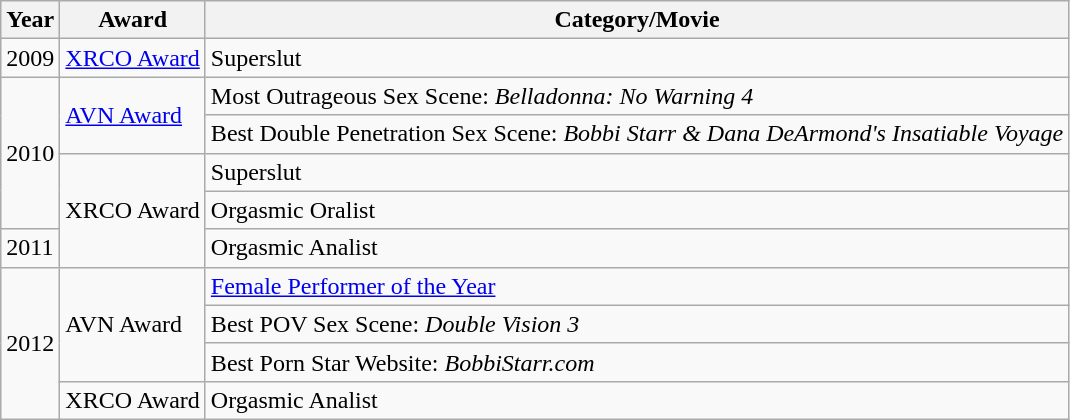<table class="wikitable">
<tr>
<th>Year</th>
<th>Award</th>
<th>Category/Movie</th>
</tr>
<tr>
<td>2009</td>
<td><a href='#'>XRCO Award</a></td>
<td>Superslut</td>
</tr>
<tr>
<td rowspan=4>2010</td>
<td rowspan=2><a href='#'>AVN Award</a></td>
<td>Most Outrageous Sex Scene: <em>Belladonna: No Warning 4</em></td>
</tr>
<tr>
<td>Best Double Penetration Sex Scene: <em>Bobbi Starr & Dana DeArmond's Insatiable Voyage</em></td>
</tr>
<tr>
<td rowspan=3>XRCO Award</td>
<td>Superslut</td>
</tr>
<tr>
<td>Orgasmic Oralist</td>
</tr>
<tr>
<td>2011</td>
<td>Orgasmic Analist</td>
</tr>
<tr>
<td rowspan=4>2012</td>
<td rowspan=3>AVN Award</td>
<td><a href='#'>Female Performer of the Year</a></td>
</tr>
<tr>
<td>Best POV Sex Scene: <em>Double Vision 3</em></td>
</tr>
<tr>
<td>Best Porn Star Website: <em>BobbiStarr.com</em></td>
</tr>
<tr>
<td>XRCO Award</td>
<td>Orgasmic Analist</td>
</tr>
</table>
